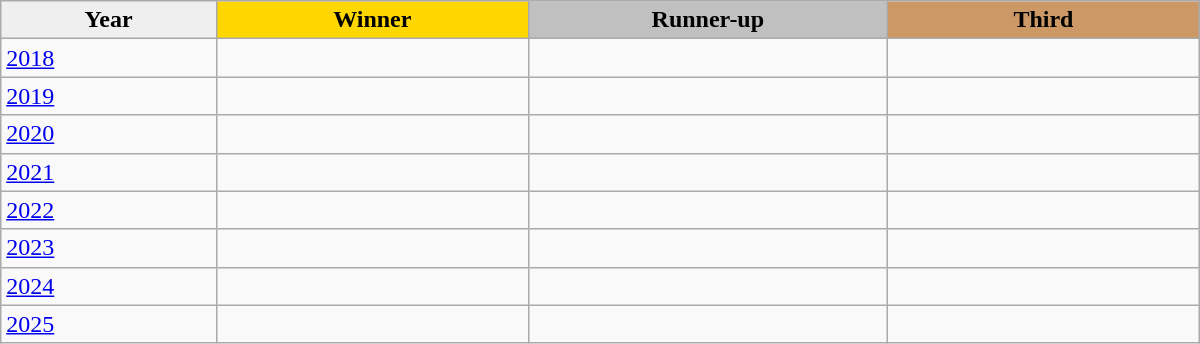<table class="wikitable sortable" style="width:800px;">
<tr>
<th style="width:18%; background:#efefef;">Year</th>
<th style="width:26%; background:gold">Winner</th>
<th style="width:30%; background:silver">Runner-up</th>
<th style="width:26%; background:#CC9966">Third</th>
</tr>
<tr>
<td><a href='#'>2018</a></td>
<td></td>
<td></td>
<td></td>
</tr>
<tr>
<td><a href='#'>2019</a></td>
<td></td>
<td></td>
<td></td>
</tr>
<tr>
<td><a href='#'>2020</a></td>
<td></td>
<td></td>
<td></td>
</tr>
<tr>
<td><a href='#'>2021</a></td>
<td></td>
<td></td>
<td></td>
</tr>
<tr>
<td><a href='#'>2022</a></td>
<td></td>
<td></td>
<td></td>
</tr>
<tr>
<td><a href='#'>2023</a></td>
<td></td>
<td></td>
<td></td>
</tr>
<tr>
<td><a href='#'>2024</a></td>
<td></td>
<td></td>
<td></td>
</tr>
<tr>
<td><a href='#'>2025</a></td>
<td></td>
<td></td>
<td></td>
</tr>
</table>
